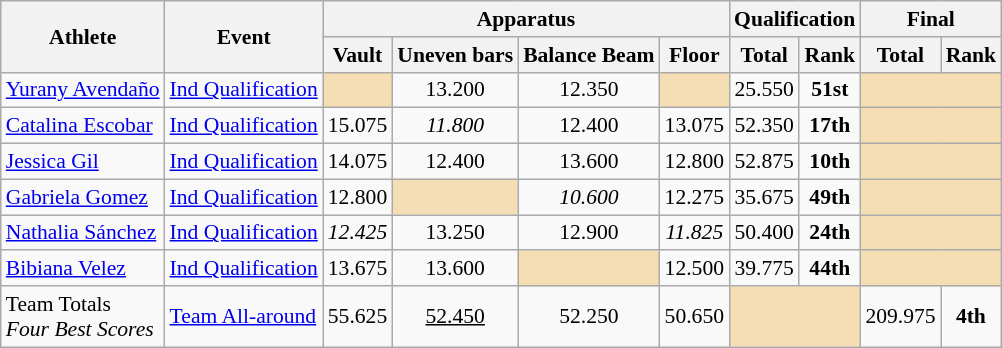<table class="wikitable" style="font-size:90%">
<tr>
<th rowspan="2">Athlete</th>
<th rowspan="2">Event</th>
<th colspan = "4">Apparatus</th>
<th colspan = "2">Qualification</th>
<th colspan = "2">Final</th>
</tr>
<tr>
<th>Vault</th>
<th>Uneven bars</th>
<th>Balance Beam</th>
<th>Floor</th>
<th>Total</th>
<th>Rank</th>
<th>Total</th>
<th>Rank</th>
</tr>
<tr>
<td><a href='#'>Yurany Avendaño</a></td>
<td><a href='#'>Ind Qualification</a></td>
<td align=center bgcolor=wheat></td>
<td align=center>13.200</td>
<td align=center>12.350</td>
<td align=center bgcolor=wheat></td>
<td align=center>25.550</td>
<td align=center><strong>51st</strong></td>
<td align=center colspan=2 bgcolor=wheat></td>
</tr>
<tr>
<td><a href='#'>Catalina Escobar</a></td>
<td><a href='#'>Ind Qualification</a></td>
<td align=center>15.075</td>
<td align=center><em>11.800</em></td>
<td align=center>12.400</td>
<td align=center>13.075</td>
<td align=center>52.350</td>
<td align=center><strong>17th</strong></td>
<td align=center colspan=2 bgcolor=wheat></td>
</tr>
<tr>
<td><a href='#'>Jessica Gil</a></td>
<td><a href='#'>Ind Qualification</a></td>
<td align=center>14.075</td>
<td align=center>12.400</td>
<td align=center>13.600</td>
<td align=center>12.800</td>
<td align=center>52.875</td>
<td align=center><strong>10th</strong></td>
<td align=center colspan=2 bgcolor=wheat></td>
</tr>
<tr>
<td><a href='#'>Gabriela Gomez</a></td>
<td><a href='#'>Ind Qualification</a></td>
<td align=center>12.800</td>
<td align=center bgcolor=wheat></td>
<td align=center><em>10.600</em></td>
<td align=center>12.275</td>
<td align=center>35.675</td>
<td align=center><strong>49th</strong></td>
<td align=center colspan=2 bgcolor=wheat></td>
</tr>
<tr>
<td><a href='#'>Nathalia Sánchez</a></td>
<td><a href='#'>Ind Qualification</a></td>
<td align=center><em>12.425</em></td>
<td align=center>13.250</td>
<td align=center>12.900</td>
<td align=center><em>11.825</em></td>
<td align=center>50.400</td>
<td align=center><strong>24th</strong></td>
<td align=center colspan=2 bgcolor=wheat></td>
</tr>
<tr>
<td><a href='#'>Bibiana Velez</a></td>
<td><a href='#'>Ind Qualification</a></td>
<td align=center>13.675</td>
<td align=center>13.600</td>
<td align=center bgcolor=wheat></td>
<td align=center>12.500</td>
<td align=center>39.775</td>
<td align=center><strong>44th</strong></td>
<td align=center colspan=2 bgcolor=wheat></td>
</tr>
<tr>
<td>Team Totals<br><em>Four Best Scores</em></td>
<td><a href='#'>Team All-around</a></td>
<td align=center>55.625</td>
<td align=center><u>52.450</u></td>
<td align=center>52.250</td>
<td align=center>50.650</td>
<td align=center colspan=2 bgcolor=wheat></td>
<td align=center>209.975</td>
<td align=center><strong>4th</strong></td>
</tr>
</table>
